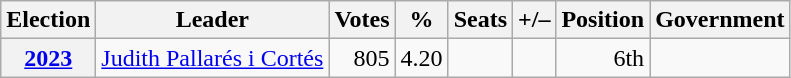<table class=wikitable style="text-align: right;">
<tr>
<th>Election</th>
<th>Leader</th>
<th>Votes</th>
<th>%</th>
<th>Seats</th>
<th>+/–</th>
<th>Position</th>
<th>Government</th>
</tr>
<tr>
<th><a href='#'>2023</a></th>
<td rowspan=4 align=center><a href='#'>Judith Pallarés i Cortés</a></td>
<td>805</td>
<td>4.20</td>
<td></td>
<td></td>
<td>6th</td>
<td></td>
</tr>
</table>
